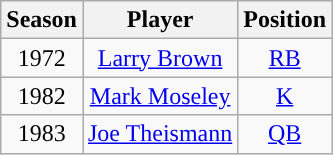<table class="wikitable" style="text-align:center">
<tr>
<th>Season</th>
<th>Player</th>
<th>Position</th>
</tr>
<tr>
<td>1972</td>
<td><a href='#'>Larry Brown</a></td>
<td><a href='#'>RB</a></td>
</tr>
<tr>
<td>1982</td>
<td><a href='#'>Mark Moseley</a></td>
<td><a href='#'>K</a></td>
</tr>
<tr>
<td>1983</td>
<td><a href='#'>Joe Theismann</a></td>
<td><a href='#'>QB</a></td>
</tr>
</table>
